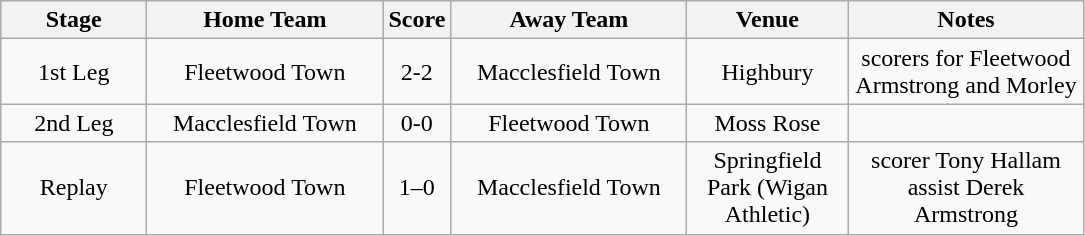<table class="wikitable" style="text-align:center">
<tr>
<th width=90>Stage</th>
<th width=150>Home Team</th>
<th width=20>Score</th>
<th width=150>Away Team</th>
<th width=100>Venue</th>
<th width=150>Notes</th>
</tr>
<tr>
<td>1st Leg</td>
<td>Fleetwood Town</td>
<td>2-2</td>
<td>Macclesfield Town</td>
<td>Highbury</td>
<td>scorers for Fleetwood Armstrong and Morley</td>
</tr>
<tr>
<td>2nd Leg</td>
<td>Macclesfield Town</td>
<td>0-0</td>
<td>Fleetwood Town</td>
<td>Moss Rose</td>
<td></td>
</tr>
<tr>
<td>Replay</td>
<td>Fleetwood Town</td>
<td>1–0</td>
<td>Macclesfield Town</td>
<td>Springfield Park (Wigan Athletic)</td>
<td>scorer Tony Hallam assist Derek Armstrong</td>
</tr>
</table>
